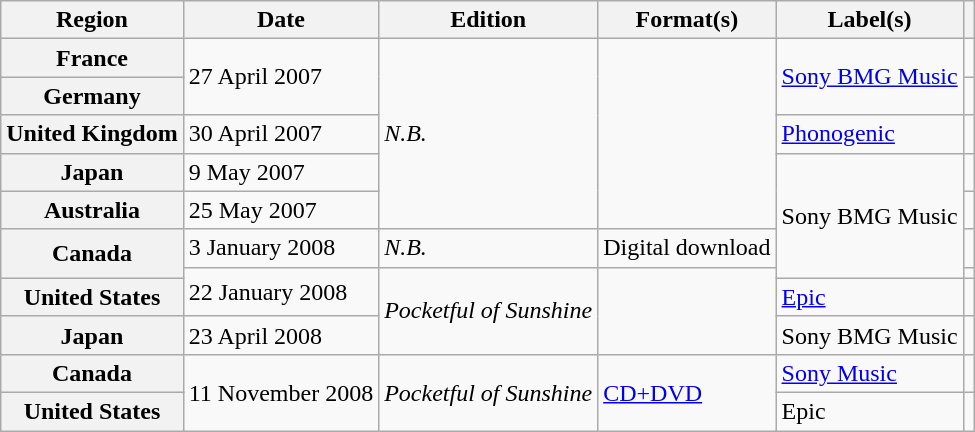<table class="wikitable plainrowheaders">
<tr>
<th scope="col">Region</th>
<th scope="col">Date</th>
<th scope="col">Edition</th>
<th scope="col">Format(s)</th>
<th scope="col">Label(s)</th>
<th scope="col"></th>
</tr>
<tr>
<th scope="row">France</th>
<td rowspan="2">27 April 2007</td>
<td rowspan="5"><em>N.B.</em> </td>
<td rowspan="5"></td>
<td rowspan="2"><a href='#'>Sony BMG Music</a></td>
<td></td>
</tr>
<tr>
<th scope="row">Germany</th>
<td></td>
</tr>
<tr>
<th scope="row">United Kingdom</th>
<td>30 April 2007</td>
<td><a href='#'>Phonogenic</a></td>
<td></td>
</tr>
<tr>
<th scope="row">Japan</th>
<td>9 May 2007</td>
<td rowspan="4">Sony BMG Music</td>
<td></td>
</tr>
<tr>
<th scope="row">Australia</th>
<td>25 May 2007</td>
<td></td>
</tr>
<tr>
<th scope="row" rowspan="2">Canada</th>
<td>3 January 2008</td>
<td><em>N.B.</em> </td>
<td>Digital download</td>
<td></td>
</tr>
<tr>
<td rowspan="2">22 January 2008</td>
<td rowspan="3"><em>Pocketful of Sunshine</em> </td>
<td rowspan="3"></td>
<td></td>
</tr>
<tr>
<th scope="row">United States</th>
<td><a href='#'>Epic</a></td>
<td></td>
</tr>
<tr>
<th scope="row">Japan</th>
<td>23 April 2008</td>
<td>Sony BMG Music</td>
<td></td>
</tr>
<tr>
<th scope="row">Canada</th>
<td rowspan="2">11 November 2008</td>
<td rowspan="2"><em>Pocketful of Sunshine</em> </td>
<td rowspan="2"><a href='#'>CD+DVD</a></td>
<td><a href='#'>Sony Music</a></td>
<td></td>
</tr>
<tr>
<th scope="row">United States</th>
<td>Epic</td>
<td></td>
</tr>
</table>
